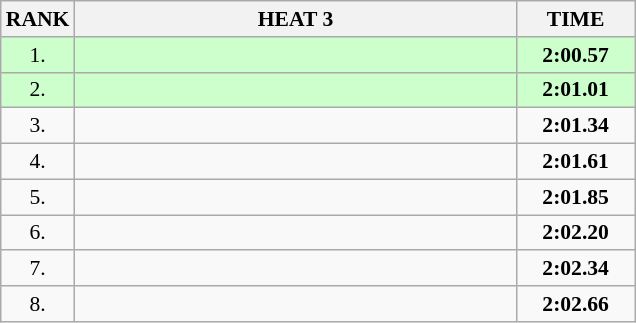<table class="wikitable" style="border-collapse: collapse; font-size: 90%;">
<tr>
<th>RANK</th>
<th style="width: 20em">HEAT 3</th>
<th style="width: 5em">TIME</th>
</tr>
<tr style="background:#ccffcc;">
<td align="center">1.</td>
<td></td>
<td align="center"><strong>2:00.57</strong></td>
</tr>
<tr style="background:#ccffcc;">
<td align="center">2.</td>
<td></td>
<td align="center"><strong>2:01.01</strong></td>
</tr>
<tr>
<td align="center">3.</td>
<td></td>
<td align="center"><strong>2:01.34</strong></td>
</tr>
<tr>
<td align="center">4.</td>
<td></td>
<td align="center"><strong>2:01.61</strong></td>
</tr>
<tr>
<td align="center">5.</td>
<td></td>
<td align="center"><strong>2:01.85</strong></td>
</tr>
<tr>
<td align="center">6.</td>
<td></td>
<td align="center"><strong>2:02.20</strong></td>
</tr>
<tr>
<td align="center">7.</td>
<td></td>
<td align="center"><strong>2:02.34</strong></td>
</tr>
<tr>
<td align="center">8.</td>
<td></td>
<td align="center"><strong>2:02.66</strong></td>
</tr>
</table>
